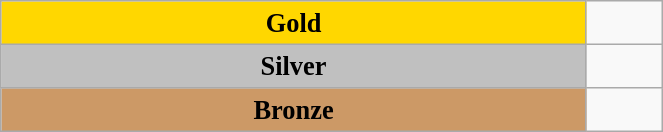<table class="wikitable" style=" text-align:center; font-size:110%;" width="35%">
<tr>
<td rowspan="1" bgcolor="gold"><strong>Gold</strong></td>
<td align=left></td>
</tr>
<tr>
<td rowspan="1" bgcolor="silver"><strong>Silver</strong></td>
<td align=left></td>
</tr>
<tr>
<td rowspan="1" bgcolor="#cc9966"><strong>Bronze</strong></td>
<td align=left></td>
</tr>
</table>
